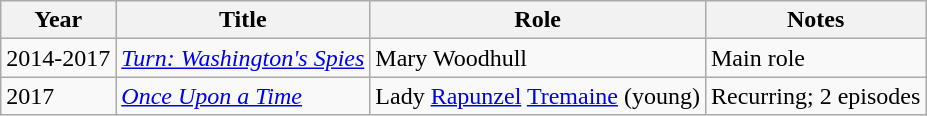<table class="wikitable sortable">
<tr>
<th>Year</th>
<th>Title</th>
<th>Role</th>
<th class="unsortable">Notes</th>
</tr>
<tr>
<td>2014-2017</td>
<td><em><a href='#'>Turn: Washington's Spies</a></em></td>
<td>Mary Woodhull</td>
<td>Main role</td>
</tr>
<tr>
<td>2017</td>
<td><em><a href='#'>Once Upon a Time</a></em></td>
<td>Lady <a href='#'>Rapunzel</a> <a href='#'>Tremaine</a> (young)</td>
<td>Recurring; 2 episodes</td>
</tr>
</table>
